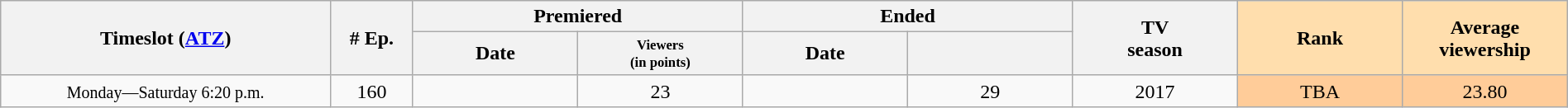<table class="wikitable" style="text-align:center; width:100%;">
<tr>
<th style="width:20%;" rowspan="2">Timeslot (<a href='#'>ATZ</a>)</th>
<th style="width:5%;" rowspan="2"># Ep.</th>
<th colspan="2">Premiered</th>
<th colspan="2">Ended</th>
<th style="width:10%;" rowspan="2">TV<br>season</th>
<th style="width:10%; background:#ffdead;" rowspan="2">Rank</th>
<th style="width:10%; background:#ffdead;" rowspan="2">Average viewership</th>
</tr>
<tr>
<th style="width:10%;">Date</th>
<th span style="width:10%; font-size:smaller; line-height:100%;"><small>Viewers<br>(in points)</small></th>
<th style="width:10%;">Date</th>
<th span style="width:10%; font-size:smaller; line-height:100%;"></th>
</tr>
<tr>
<td rowspan="1"><small>Monday—Saturday 6:20 p.m.</small></td>
<td>160</td>
<td style="font-size:11px;line-height:110%"></td>
<td>23</td>
<td style="font-size:11px;line-height:110%"></td>
<td>29</td>
<td>2017</td>
<td style="background:#fc9;">TBA</td>
<td style="background:#fc9;">23.80</td>
</tr>
</table>
